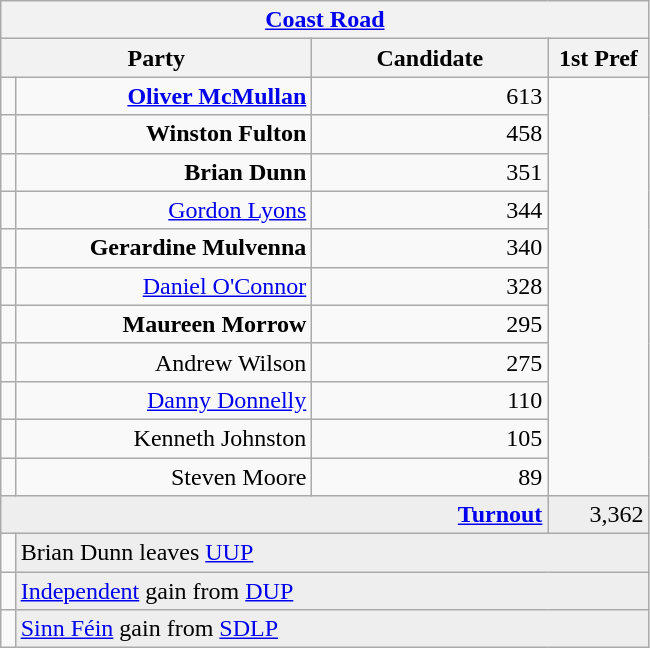<table class="wikitable">
<tr>
<th colspan="4" align="center"><a href='#'>Coast Road</a></th>
</tr>
<tr>
<th colspan="2" align="center" width=200>Party</th>
<th width=150>Candidate</th>
<th width=60>1st Pref</th>
</tr>
<tr>
<td></td>
<td align="right"><strong><a href='#'>Oliver McMullan</a></strong></td>
<td align="right">613</td>
</tr>
<tr>
<td></td>
<td align="right"><strong>Winston Fulton</strong></td>
<td align="right">458</td>
</tr>
<tr>
<td></td>
<td align="right"><strong>Brian Dunn</strong></td>
<td align="right">351</td>
</tr>
<tr>
<td></td>
<td align="right"><a href='#'>Gordon Lyons</a></td>
<td align="right">344</td>
</tr>
<tr>
<td></td>
<td align="right"><strong>Gerardine Mulvenna</strong></td>
<td align="right">340</td>
</tr>
<tr>
<td></td>
<td align="right"><a href='#'>Daniel O'Connor</a></td>
<td align="right">328</td>
</tr>
<tr>
<td></td>
<td align="right"><strong>Maureen Morrow</strong></td>
<td align="right">295</td>
</tr>
<tr>
<td></td>
<td align="right">Andrew Wilson</td>
<td align="right">275</td>
</tr>
<tr>
<td></td>
<td align="right"><a href='#'>Danny Donnelly</a></td>
<td align="right">110</td>
</tr>
<tr>
<td></td>
<td align="right">Kenneth Johnston</td>
<td align="right">105</td>
</tr>
<tr>
<td></td>
<td align="right">Steven Moore</td>
<td align="right">89</td>
</tr>
<tr bgcolor="EEEEEE">
<td colspan=3 align="right"><strong><a href='#'>Turnout</a></strong></td>
<td align="right">3,362</td>
</tr>
<tr>
<td bgcolor=></td>
<td colspan=3 bgcolor="EEEEEE">Brian Dunn leaves <a href='#'>UUP</a></td>
</tr>
<tr>
<td bgcolor=></td>
<td colspan=3 bgcolor="EEEEEE"><a href='#'>Independent</a> gain from <a href='#'>DUP</a></td>
</tr>
<tr>
<td bgcolor=></td>
<td colspan=3 bgcolor="EEEEEE"><a href='#'>Sinn Féin</a> gain from <a href='#'>SDLP</a></td>
</tr>
</table>
